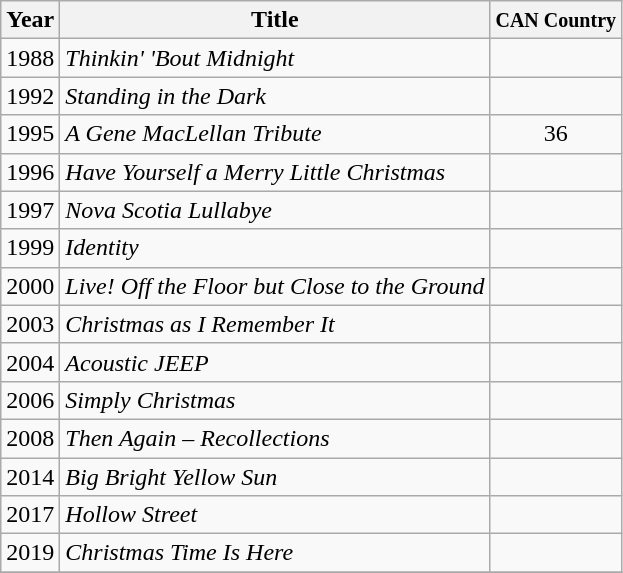<table class="wikitable">
<tr>
<th>Year</th>
<th>Title</th>
<th><small>CAN Country</small></th>
</tr>
<tr>
<td>1988</td>
<td><em>Thinkin' 'Bout Midnight</em></td>
<td></td>
</tr>
<tr>
<td>1992</td>
<td><em>Standing in the Dark</em></td>
<td></td>
</tr>
<tr>
<td>1995</td>
<td><em>A Gene MacLellan Tribute</em></td>
<td style="text-align:center;">36</td>
</tr>
<tr>
<td>1996</td>
<td><em>Have Yourself a Merry Little Christmas</em></td>
<td></td>
</tr>
<tr>
<td>1997</td>
<td><em>Nova Scotia Lullabye</em></td>
<td></td>
</tr>
<tr>
<td>1999</td>
<td><em>Identity</em></td>
<td></td>
</tr>
<tr>
<td>2000</td>
<td><em>Live! Off the Floor but Close to the Ground</em></td>
<td></td>
</tr>
<tr>
<td>2003</td>
<td><em>Christmas as I Remember It</em></td>
<td></td>
</tr>
<tr>
<td>2004</td>
<td><em>Acoustic JEEP</em></td>
<td></td>
</tr>
<tr>
<td>2006</td>
<td><em>Simply Christmas</em></td>
<td></td>
</tr>
<tr>
<td>2008</td>
<td><em>Then Again – Recollections</em></td>
<td></td>
</tr>
<tr>
<td>2014</td>
<td><em>Big Bright Yellow Sun</em></td>
<td></td>
</tr>
<tr>
<td>2017</td>
<td><em>Hollow Street</em></td>
<td></td>
</tr>
<tr>
<td>2019</td>
<td><em>Christmas Time Is Here</em></td>
<td></td>
</tr>
<tr>
</tr>
</table>
